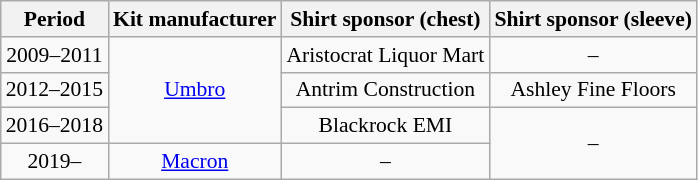<table class="wikitable" style="font-size:90%; text-align:center">
<tr>
<th>Period</th>
<th>Kit manufacturer</th>
<th>Shirt sponsor (chest)</th>
<th>Shirt sponsor (sleeve)</th>
</tr>
<tr>
<td>2009–2011</td>
<td rowspan="3"><a href='#'>Umbro</a></td>
<td>Aristocrat Liquor Mart</td>
<td>–</td>
</tr>
<tr>
<td>2012–2015</td>
<td>Antrim Construction</td>
<td>Ashley Fine Floors</td>
</tr>
<tr>
<td>2016–2018</td>
<td>Blackrock EMI</td>
<td rowspan="2">–</td>
</tr>
<tr>
<td>2019–</td>
<td><a href='#'>Macron</a></td>
<td>–</td>
</tr>
</table>
